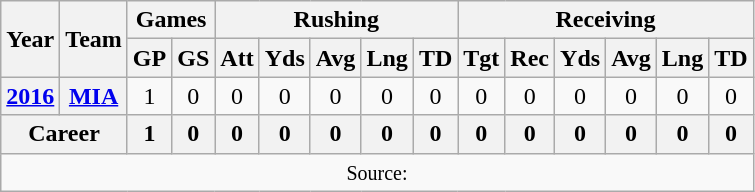<table class=wikitable style="text-align:center;">
<tr>
<th rowspan="2">Year</th>
<th rowspan="2">Team</th>
<th colspan="2">Games</th>
<th colspan="5">Rushing</th>
<th colspan="6">Receiving</th>
</tr>
<tr>
<th>GP</th>
<th>GS</th>
<th>Att</th>
<th>Yds</th>
<th>Avg</th>
<th>Lng</th>
<th>TD</th>
<th>Tgt</th>
<th>Rec</th>
<th>Yds</th>
<th>Avg</th>
<th>Lng</th>
<th>TD</th>
</tr>
<tr>
<th><a href='#'>2016</a></th>
<th><a href='#'>MIA</a></th>
<td>1</td>
<td>0</td>
<td>0</td>
<td>0</td>
<td>0</td>
<td>0</td>
<td>0</td>
<td>0</td>
<td>0</td>
<td>0</td>
<td>0</td>
<td>0</td>
<td>0</td>
</tr>
<tr>
<th colspan="2">Career</th>
<th>1</th>
<th>0</th>
<th>0</th>
<th>0</th>
<th>0</th>
<th>0</th>
<th>0</th>
<th>0</th>
<th>0</th>
<th>0</th>
<th>0</th>
<th>0</th>
<th>0</th>
</tr>
<tr>
<td colspan="15"><small>Source: </small></td>
</tr>
</table>
